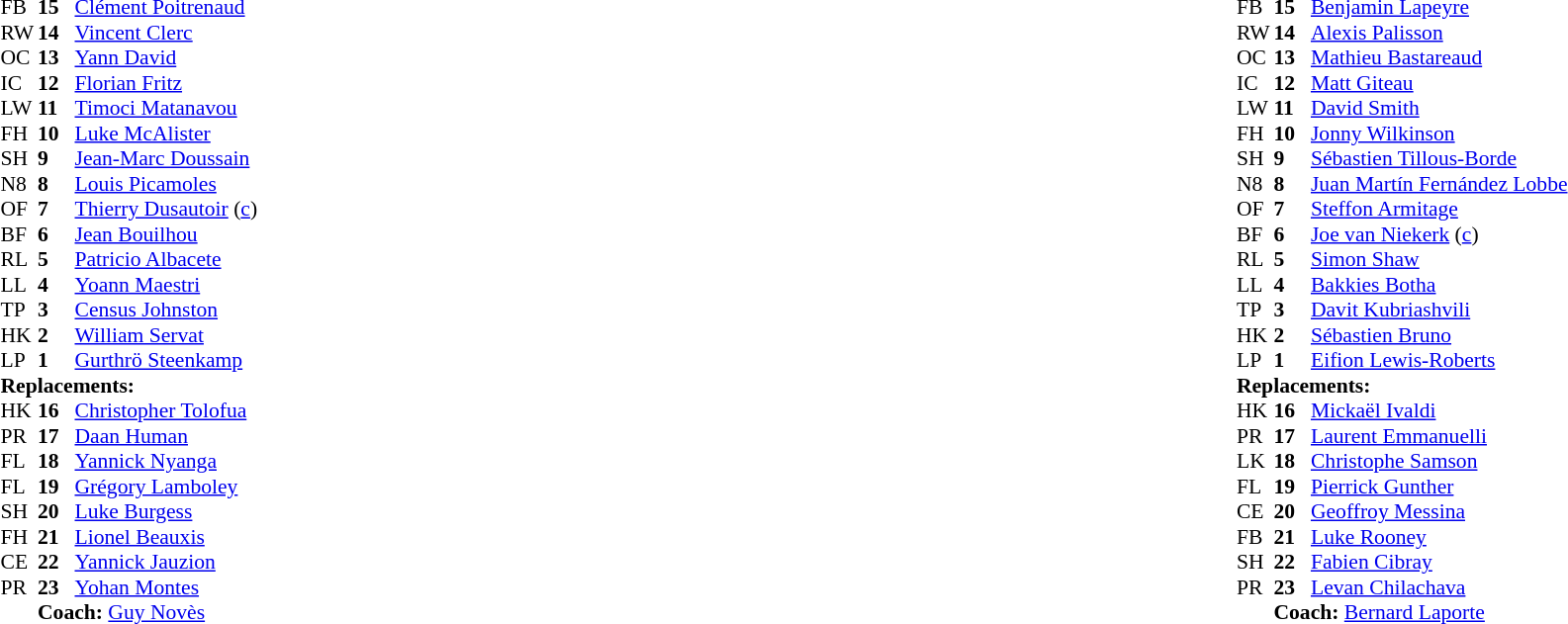<table width="100%">
<tr>
<td valign="top" width="50%"><br><table style="font-size: 90%" cellspacing="0" cellpadding="0">
<tr>
<th width="25"></th>
<th width="25"></th>
</tr>
<tr>
<td>FB</td>
<td><strong>15</strong></td>
<td> <a href='#'>Clément Poitrenaud</a></td>
</tr>
<tr>
<td>RW</td>
<td><strong>14</strong></td>
<td> <a href='#'>Vincent Clerc</a></td>
</tr>
<tr>
<td>OC</td>
<td><strong>13</strong></td>
<td> <a href='#'>Yann David</a></td>
<td></td>
</tr>
<tr>
<td>IC</td>
<td><strong>12</strong></td>
<td> <a href='#'>Florian Fritz</a></td>
</tr>
<tr>
<td>LW</td>
<td><strong>11</strong></td>
<td> <a href='#'>Timoci Matanavou</a></td>
</tr>
<tr>
<td>FH</td>
<td><strong>10</strong></td>
<td> <a href='#'>Luke McAlister</a></td>
<td></td>
</tr>
<tr>
<td>SH</td>
<td><strong>9</strong></td>
<td> <a href='#'>Jean-Marc Doussain</a></td>
<td></td>
</tr>
<tr>
<td>N8</td>
<td><strong>8</strong></td>
<td> <a href='#'>Louis Picamoles</a></td>
</tr>
<tr>
<td>OF</td>
<td><strong>7</strong></td>
<td> <a href='#'>Thierry Dusautoir</a> (<a href='#'>c</a>)</td>
</tr>
<tr>
<td>BF</td>
<td><strong>6</strong></td>
<td> <a href='#'>Jean Bouilhou</a></td>
<td>  </td>
</tr>
<tr>
<td>RL</td>
<td><strong>5</strong></td>
<td> <a href='#'>Patricio Albacete</a></td>
</tr>
<tr>
<td>LL</td>
<td><strong>4</strong></td>
<td> <a href='#'>Yoann Maestri</a></td>
<td></td>
</tr>
<tr>
<td>TP</td>
<td><strong>3</strong></td>
<td> <a href='#'>Census Johnston</a></td>
</tr>
<tr>
<td>HK</td>
<td><strong>2</strong></td>
<td> <a href='#'>William Servat</a></td>
<td></td>
</tr>
<tr>
<td>LP</td>
<td><strong>1</strong></td>
<td> <a href='#'>Gurthrö Steenkamp</a></td>
<td></td>
</tr>
<tr>
<td colspan=3><strong>Replacements:</strong></td>
</tr>
<tr>
<td>HK</td>
<td><strong>16</strong></td>
<td> <a href='#'>Christopher Tolofua</a></td>
<td> </td>
</tr>
<tr>
<td>PR</td>
<td><strong>17</strong></td>
<td> <a href='#'>Daan Human</a></td>
<td></td>
</tr>
<tr>
<td>FL</td>
<td><strong>18</strong></td>
<td> <a href='#'>Yannick Nyanga</a></td>
<td></td>
</tr>
<tr>
<td>FL</td>
<td><strong>19</strong></td>
<td> <a href='#'>Grégory Lamboley</a></td>
<td></td>
</tr>
<tr>
<td>SH</td>
<td><strong>20</strong></td>
<td> <a href='#'>Luke Burgess</a></td>
<td></td>
</tr>
<tr>
<td>FH</td>
<td><strong>21</strong></td>
<td> <a href='#'>Lionel Beauxis</a></td>
<td></td>
</tr>
<tr>
<td>CE</td>
<td><strong>22</strong></td>
<td> <a href='#'>Yannick Jauzion</a></td>
<td></td>
</tr>
<tr>
<td>PR</td>
<td><strong>23</strong></td>
<td> <a href='#'>Yohan Montes</a></td>
</tr>
<tr>
<td></td>
<td colspan=3><strong>Coach:</strong>  <a href='#'>Guy Novès</a></td>
</tr>
<tr>
<td colspan="4"></td>
</tr>
</table>
</td>
<td valign="top" width="50%"><br><table style="font-size: 90%" cellspacing="0" cellpadding="0"  align="center">
<tr>
<th width="25"></th>
<th width="25"></th>
</tr>
<tr>
<td>FB</td>
<td><strong>15</strong></td>
<td> <a href='#'>Benjamin Lapeyre</a></td>
</tr>
<tr>
<td>RW</td>
<td><strong>14</strong></td>
<td> <a href='#'>Alexis Palisson</a></td>
</tr>
<tr>
<td>OC</td>
<td><strong>13</strong></td>
<td> <a href='#'>Mathieu Bastareaud</a></td>
</tr>
<tr>
<td>IC</td>
<td><strong>12</strong></td>
<td> <a href='#'>Matt Giteau</a></td>
</tr>
<tr>
<td>LW</td>
<td><strong>11</strong></td>
<td> <a href='#'>David Smith</a></td>
</tr>
<tr>
<td>FH</td>
<td><strong>10</strong></td>
<td> <a href='#'>Jonny Wilkinson</a></td>
</tr>
<tr>
<td>SH</td>
<td><strong>9</strong></td>
<td> <a href='#'>Sébastien Tillous-Borde</a></td>
</tr>
<tr>
<td>N8</td>
<td><strong>8</strong></td>
<td> <a href='#'>Juan Martín Fernández Lobbe</a></td>
</tr>
<tr>
<td>OF</td>
<td><strong>7</strong></td>
<td> <a href='#'>Steffon Armitage</a></td>
</tr>
<tr>
<td>BF</td>
<td><strong>6</strong></td>
<td> <a href='#'>Joe van Niekerk</a> (<a href='#'>c</a>)</td>
<td>  </td>
</tr>
<tr>
<td>RL</td>
<td><strong>5</strong></td>
<td> <a href='#'>Simon Shaw</a></td>
<td></td>
</tr>
<tr>
<td>LL</td>
<td><strong>4</strong></td>
<td> <a href='#'>Bakkies Botha</a></td>
</tr>
<tr>
<td>TP</td>
<td><strong>3</strong></td>
<td> <a href='#'>Davit Kubriashvili</a></td>
<td> </td>
</tr>
<tr>
<td>HK</td>
<td><strong>2</strong></td>
<td> <a href='#'>Sébastien Bruno</a></td>
<td> </td>
</tr>
<tr>
<td>LP</td>
<td><strong>1</strong></td>
<td> <a href='#'>Eifion Lewis-Roberts</a></td>
<td></td>
</tr>
<tr>
<td colspan=3><strong>Replacements:</strong></td>
</tr>
<tr>
<td>HK</td>
<td><strong>16</strong></td>
<td> <a href='#'>Mickaël Ivaldi</a></td>
<td>  </td>
</tr>
<tr>
<td>PR</td>
<td><strong>17</strong></td>
<td> <a href='#'>Laurent Emmanuelli</a></td>
<td></td>
</tr>
<tr>
<td>LK</td>
<td><strong>18</strong></td>
<td> <a href='#'>Christophe Samson</a></td>
<td></td>
</tr>
<tr>
<td>FL</td>
<td><strong>19</strong></td>
<td> <a href='#'>Pierrick Gunther</a></td>
<td>  </td>
</tr>
<tr>
<td>CE</td>
<td><strong>20</strong></td>
<td> <a href='#'>Geoffroy Messina</a></td>
</tr>
<tr>
<td>FB</td>
<td><strong>21</strong></td>
<td> <a href='#'>Luke Rooney</a></td>
</tr>
<tr>
<td>SH</td>
<td><strong>22</strong></td>
<td> <a href='#'>Fabien Cibray</a></td>
</tr>
<tr>
<td>PR</td>
<td><strong>23</strong></td>
<td> <a href='#'>Levan Chilachava</a></td>
<td></td>
</tr>
<tr>
<td></td>
<td colspan=3><strong>Coach:</strong>  <a href='#'>Bernard Laporte</a></td>
</tr>
<tr>
<td colspan="4"></td>
</tr>
</table>
</td>
</tr>
</table>
